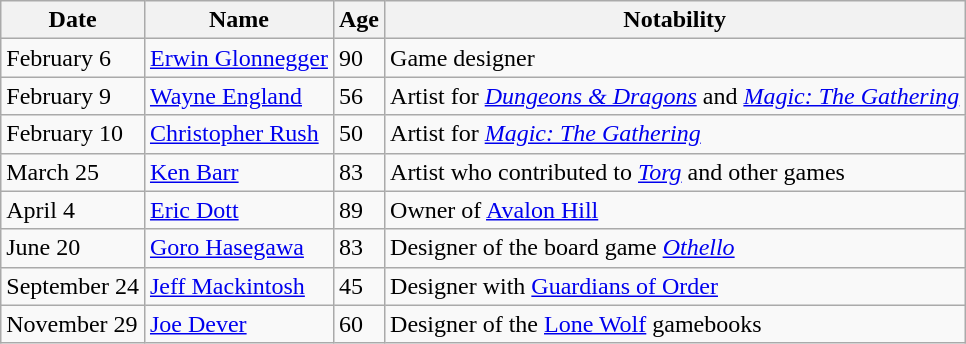<table class="wikitable">
<tr>
<th>Date</th>
<th>Name</th>
<th>Age</th>
<th>Notability</th>
</tr>
<tr>
<td>February 6</td>
<td><a href='#'>Erwin Glonnegger</a></td>
<td>90</td>
<td>Game designer</td>
</tr>
<tr>
<td>February 9</td>
<td><a href='#'>Wayne England</a></td>
<td>56</td>
<td>Artist for <em><a href='#'>Dungeons & Dragons</a></em> and <em><a href='#'>Magic: The Gathering</a></em></td>
</tr>
<tr>
<td>February 10</td>
<td><a href='#'>Christopher Rush</a></td>
<td>50</td>
<td>Artist for <em><a href='#'>Magic: The Gathering</a></em></td>
</tr>
<tr>
<td>March 25</td>
<td><a href='#'>Ken Barr</a></td>
<td>83</td>
<td>Artist who contributed to <em><a href='#'>Torg</a></em> and other games</td>
</tr>
<tr>
<td>April 4</td>
<td><a href='#'>Eric Dott</a></td>
<td>89</td>
<td>Owner of <a href='#'>Avalon Hill</a></td>
</tr>
<tr>
<td>June 20</td>
<td><a href='#'>Goro Hasegawa</a></td>
<td>83</td>
<td>Designer of the board game <em><a href='#'>Othello</a></em></td>
</tr>
<tr>
<td>September 24</td>
<td><a href='#'>Jeff Mackintosh</a></td>
<td>45</td>
<td>Designer with <a href='#'>Guardians of Order</a></td>
</tr>
<tr>
<td>November 29</td>
<td><a href='#'>Joe Dever</a></td>
<td>60</td>
<td>Designer of the <a href='#'>Lone Wolf</a> gamebooks</td>
</tr>
</table>
